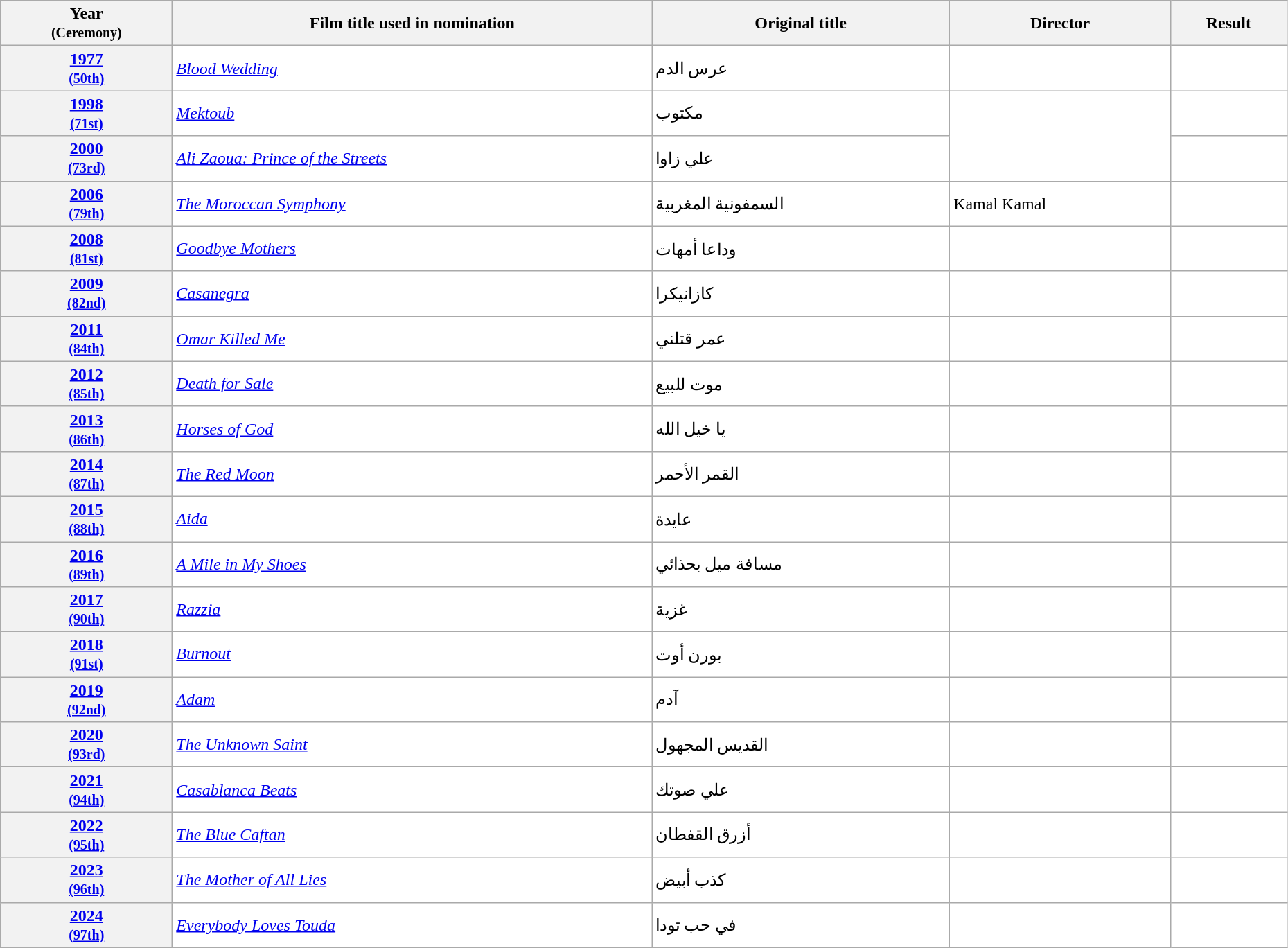<table class="wikitable sortable" width="98%" style="background:#ffffff;">
<tr>
<th>Year<br><small>(Ceremony)</small></th>
<th>Film title used in nomination</th>
<th>Original title</th>
<th>Director</th>
<th>Result</th>
</tr>
<tr>
<th align="center"><a href='#'>1977</a><br><small><a href='#'>(50th)</a></small></th>
<td><em><a href='#'>Blood Wedding</a></em></td>
<td>عرس الدم</td>
<td></td>
<td></td>
</tr>
<tr>
<th align="center"><a href='#'>1998</a><br><small><a href='#'>(71st)</a></small></th>
<td><em><a href='#'>Mektoub</a></em></td>
<td>مكتوب</td>
<td rowspan="2"></td>
<td></td>
</tr>
<tr>
<th align="center"><a href='#'>2000</a><br><small><a href='#'>(73rd)</a></small></th>
<td><em><a href='#'>Ali Zaoua: Prince of the Streets</a></em></td>
<td>علي زاوا</td>
<td></td>
</tr>
<tr>
<th align="center"><a href='#'>2006</a><br><small><a href='#'>(79th)</a></small></th>
<td><em><a href='#'>The Moroccan Symphony</a></em></td>
<td>السمفونية المغربية</td>
<td>Kamal Kamal</td>
<td></td>
</tr>
<tr>
<th align="center"><a href='#'>2008</a><br><small><a href='#'>(81st)</a></small></th>
<td><em><a href='#'>Goodbye Mothers</a></em></td>
<td>وداعا أمهات</td>
<td></td>
<td></td>
</tr>
<tr>
<th align="center"><a href='#'>2009</a><br><small><a href='#'>(82nd)</a></small></th>
<td><em><a href='#'>Casanegra</a></em></td>
<td>كازانيكرا</td>
<td></td>
<td></td>
</tr>
<tr>
<th align="center"><a href='#'>2011</a><br><small><a href='#'>(84th)</a></small></th>
<td><em><a href='#'>Omar Killed Me</a></em></td>
<td>عمر قتلني</td>
<td></td>
<td></td>
</tr>
<tr>
<th align="center"><a href='#'>2012</a><br><small><a href='#'>(85th)</a></small></th>
<td><em><a href='#'>Death for Sale</a></em></td>
<td>موت للبيع</td>
<td></td>
<td></td>
</tr>
<tr>
<th align="center"><a href='#'>2013</a><br><small><a href='#'>(86th)</a></small></th>
<td><em><a href='#'>Horses of God</a></em></td>
<td>يا خيل الله</td>
<td></td>
<td></td>
</tr>
<tr>
<th align="center"><a href='#'>2014</a><br><small><a href='#'>(87th)</a></small></th>
<td><em><a href='#'>The Red Moon</a></em></td>
<td>القمر الأحمر</td>
<td></td>
<td></td>
</tr>
<tr>
<th align="center"><a href='#'>2015</a><br><small><a href='#'>(88th)</a></small></th>
<td><em><a href='#'>Aida</a></em></td>
<td>عايدة</td>
<td></td>
<td></td>
</tr>
<tr>
<th align="center"><a href='#'>2016</a><br><small><a href='#'>(89th)</a></small></th>
<td><em><a href='#'>A Mile in My Shoes</a></em></td>
<td>مسافة ميل بحذائي</td>
<td></td>
<td></td>
</tr>
<tr>
<th align="center"><a href='#'>2017</a><br><small><a href='#'>(90th)</a></small></th>
<td><em><a href='#'>Razzia</a></em></td>
<td>غزية</td>
<td></td>
<td></td>
</tr>
<tr>
<th align="center"><a href='#'>2018</a><br><small><a href='#'>(91st)</a></small></th>
<td><em><a href='#'>Burnout</a></em></td>
<td>بورن أوت</td>
<td></td>
<td></td>
</tr>
<tr>
<th align="center"><a href='#'>2019</a><br><small><a href='#'>(92nd)</a></small></th>
<td><em><a href='#'>Adam</a></em></td>
<td>آدم</td>
<td></td>
<td></td>
</tr>
<tr>
<th align="center"><a href='#'>2020</a><br><small><a href='#'>(93rd)</a></small></th>
<td><em><a href='#'>The Unknown Saint</a></em></td>
<td>القديس المجهول</td>
<td></td>
<td></td>
</tr>
<tr>
<th align="center"><a href='#'>2021</a><br><small><a href='#'>(94th)</a></small></th>
<td><em><a href='#'>Casablanca Beats</a></em></td>
<td>علي صوتك</td>
<td></td>
<td></td>
</tr>
<tr>
<th align="center"><a href='#'>2022</a><br><small><a href='#'>(95th)</a></small></th>
<td><em><a href='#'>The Blue Caftan</a></em></td>
<td>أزرق القفطان</td>
<td></td>
<td></td>
</tr>
<tr>
<th align="center"><a href='#'>2023</a><br><small><a href='#'>(96th)</a></small></th>
<td><em><a href='#'>The Mother of All Lies</a></em></td>
<td>كذب أبيض</td>
<td></td>
<td></td>
</tr>
<tr>
<th><a href='#'>2024</a><br><small><a href='#'>(97th)</a></small></th>
<td><em><a href='#'>Everybody Loves Touda</a></em></td>
<td>في حب تودا</td>
<td></td>
<td></td>
</tr>
</table>
